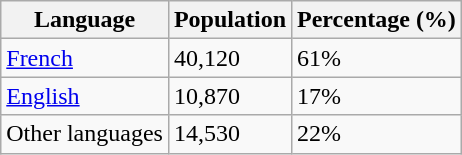<table class="wikitable">
<tr>
<th>Language</th>
<th>Population</th>
<th>Percentage (%)</th>
</tr>
<tr>
<td><a href='#'>French</a></td>
<td>40,120</td>
<td>61%</td>
</tr>
<tr>
<td><a href='#'>English</a></td>
<td>10,870</td>
<td>17%</td>
</tr>
<tr>
<td>Other languages</td>
<td>14,530</td>
<td>22%</td>
</tr>
</table>
